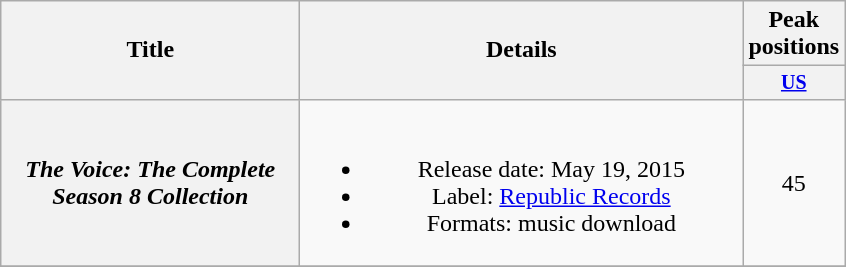<table class="wikitable plainrowheaders" style="text-align:center;">
<tr>
<th rowspan="2" style="width:12em;">Title</th>
<th rowspan="2" style="width:18em;">Details</th>
<th>Peak<br>positions</th>
</tr>
<tr style="font-size:smaller;">
<th><a href='#'>US</a><br></th>
</tr>
<tr>
<th scope="row"><em>The Voice: The Complete<br>Season 8 Collection</em></th>
<td><br><ul><li>Release date: May 19, 2015</li><li>Label: <a href='#'>Republic Records</a></li><li>Formats: music download</li></ul></td>
<td>45</td>
</tr>
<tr>
</tr>
</table>
